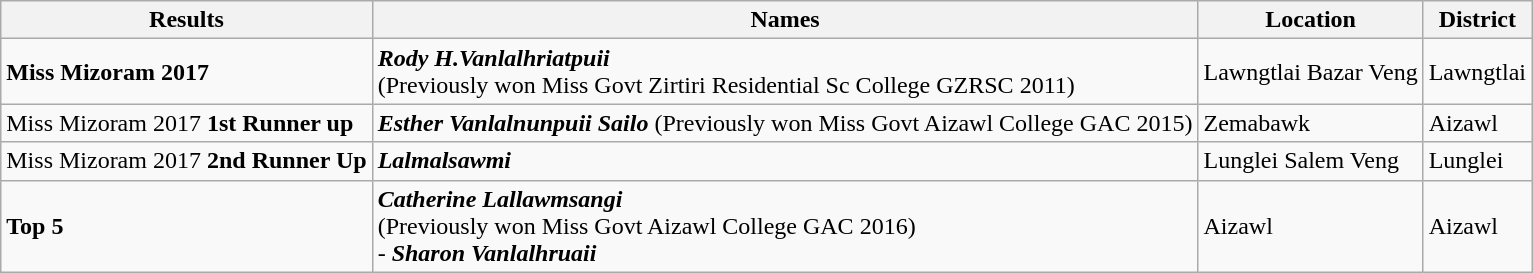<table class="wikitable">
<tr>
<th>Results</th>
<th>Names</th>
<th>Location</th>
<th>District</th>
</tr>
<tr>
<td><strong>Miss Mizoram 2017</strong></td>
<td><strong><em>Rody H.Vanlalhriatpuii</em></strong><br>(Previously won Miss Govt Zirtiri Residential Sc College GZRSC 2011)</td>
<td>Lawngtlai Bazar Veng</td>
<td>Lawngtlai</td>
</tr>
<tr>
<td>Miss Mizoram 2017 <strong>1st Runner up</strong></td>
<td><strong><em>Esther Vanlalnunpuii Sailo</em></strong> (Previously won Miss Govt Aizawl College GAC 2015)</td>
<td>Zemabawk</td>
<td>Aizawl</td>
</tr>
<tr>
<td>Miss Mizoram 2017 <strong>2nd Runner Up</strong></td>
<td><strong><em>Lalmalsawmi</em></strong></td>
<td>Lunglei Salem Veng</td>
<td>Lunglei</td>
</tr>
<tr>
<td><strong>Top 5</strong></td>
<td><strong><em>Catherine Lallawmsangi</em></strong><br>(Previously won Miss Govt Aizawl College GAC 2016)<br>- <strong><em>Sharon Vanlalhruaii</em></strong></td>
<td>Aizawl</td>
<td>Aizawl</td>
</tr>
</table>
